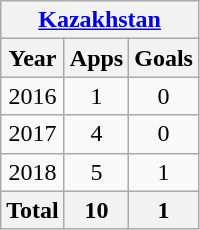<table class="wikitable" style="text-align:center">
<tr>
<th colspan=3><a href='#'>Kazakhstan</a></th>
</tr>
<tr>
<th>Year</th>
<th>Apps</th>
<th>Goals</th>
</tr>
<tr>
<td>2016</td>
<td>1</td>
<td>0</td>
</tr>
<tr>
<td>2017</td>
<td>4</td>
<td>0</td>
</tr>
<tr>
<td>2018</td>
<td>5</td>
<td>1</td>
</tr>
<tr>
<th>Total</th>
<th>10</th>
<th>1</th>
</tr>
</table>
